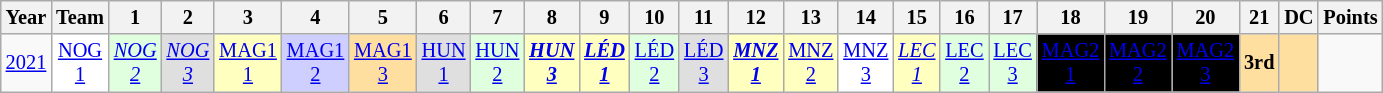<table class="wikitable" style="text-align:center; font-size:85%">
<tr>
<th>Year</th>
<th>Team</th>
<th>1</th>
<th>2</th>
<th>3</th>
<th>4</th>
<th>5</th>
<th>6</th>
<th>7</th>
<th>8</th>
<th>9</th>
<th>10</th>
<th>11</th>
<th>12</th>
<th>13</th>
<th>14</th>
<th>15</th>
<th>16</th>
<th>17</th>
<th>18</th>
<th>19</th>
<th>20</th>
<th>21</th>
<th>DC</th>
<th>Points</th>
</tr>
<tr>
<td><a href='#'>2021</a></td>
<td style="background:#FFFFFF;"><a href='#'>NOG<br>1</a><br></td>
<td style="background:#DFFFDF;"><em><a href='#'>NOG<br>2</a></em><br></td>
<td style="background:#DFDFDF;"><em><a href='#'>NOG<br>3</a></em><br></td>
<td style="background:#FFFFBF;"><a href='#'>MAG1<br>1</a><br></td>
<td style="background:#CFCFFF;"><a href='#'>MAG1<br>2</a><br></td>
<td style="background:#FFDF9F;"><a href='#'>MAG1<br>3</a><br></td>
<td style="background:#DFDFDF;"><a href='#'>HUN<br>1</a><br></td>
<td style="background:#DFFFDF;"><a href='#'>HUN<br>2</a><br></td>
<td style="background:#FFFFBF;"><strong><em><a href='#'>HUN<br>3</a></em></strong><br></td>
<td style="background:#FFFFBF;"><strong><em><a href='#'>LÉD<br>1</a></em></strong><br></td>
<td style="background:#DFFFDF;"><a href='#'>LÉD<br>2</a><br></td>
<td style="background:#DFDFDF;"><a href='#'>LÉD<br>3</a><br></td>
<td style="background:#FFFFBF;"><strong><em><a href='#'>MNZ<br>1</a></em></strong><br></td>
<td style="background:#FFFFBF;"><a href='#'>MNZ<br>2</a><br></td>
<td style="background:#FFFFFF;"><a href='#'>MNZ<br>3</a><br></td>
<td style="background:#FFFFBF;"><em><a href='#'>LEC<br>1</a></em><br></td>
<td style="background:#DFFFDF;"><a href='#'>LEC<br>2</a><br></td>
<td style="background:#DFFFDF;"><a href='#'>LEC<br>3</a><br></td>
<td style="background:#000000;color:white"><a href='#'><span>MAG2<br>1</span></a><br></td>
<td style="background:#000000;color:white"><a href='#'><span>MAG2<br>2</span></a><br></td>
<td style="background:#000000;color:white"><a href='#'><span>MAG2<br>3</span></a><br></td>
<th style="background:#FFDF9F;">3rd</th>
<th style="background:#FFDF9F;"></th>
</tr>
</table>
